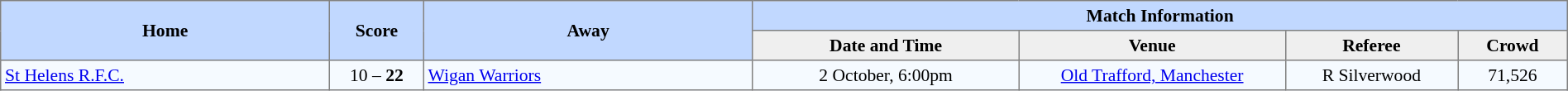<table border=1 style="border-collapse:collapse; font-size:90%;" cellpadding=3 cellspacing=0 width=100%>
<tr bgcolor=#C1D8FF>
<th rowspan=2 width=21%>Home</th>
<th rowspan=2 width=6%>Score</th>
<th rowspan=2 width=21%>Away</th>
<th colspan=6>Match Information</th>
</tr>
<tr bgcolor=#EFEFEF>
<th width=17%>Date and Time</th>
<th width=17%>Venue</th>
<th width=11%>Referee</th>
<th width=7%>Crowd</th>
</tr>
<tr align=center bgcolor=#F5FAFF>
<td align=left> <a href='#'>St Helens R.F.C.</a></td>
<td>10 – <strong>22</strong></td>
<td align=left> <a href='#'>Wigan Warriors</a></td>
<td>2 October, 6:00pm</td>
<td><a href='#'>Old Trafford, Manchester</a></td>
<td>R Silverwood</td>
<td>71,526</td>
</tr>
</table>
